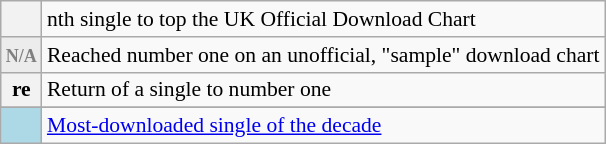<table class="wikitable plainrowheaders" style="font-size:90%;">
<tr>
<th scope=col></th>
<td>nth single to top the UK Official Download Chart</td>
</tr>
<tr>
<th scope=row style="background: #ececec; color: grey; text-align: center" class=table-na><small>N/A</small></th>
<td>Reached number one on an unofficial, "sample" download chart</td>
</tr>
<tr>
<th scope=row style="text-align:center;">re</th>
<td>Return of a single to number one</td>
</tr>
<tr>
</tr>
<tr>
<td bgcolor=lightblue align=center></td>
<td><a href='#'>Most-downloaded single of the decade</a></td>
</tr>
</table>
